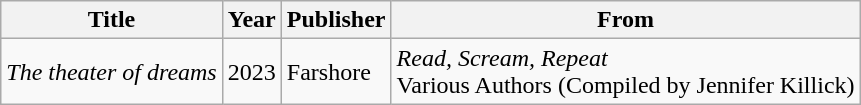<table class="wikitable">
<tr>
<th>Title</th>
<th>Year</th>
<th>Publisher</th>
<th>From</th>
</tr>
<tr>
<td><em>The theater of dreams</em></td>
<td>2023</td>
<td>Farshore</td>
<td><em>Read, Scream, Repeat</em><br>Various Authors
(Compiled by Jennifer Killick)</td>
</tr>
</table>
